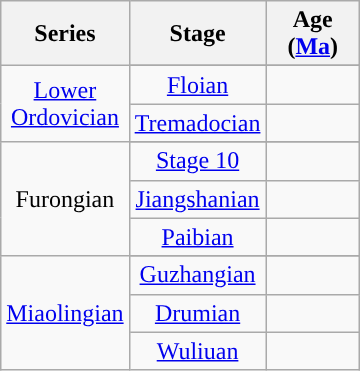<table class="wikitable" style="text-align:center;">
<tr>
<th style="width:75px;">Series</th>
<th style="width:75px;">Stage</th>
<th style="width:55px;">Age (<a href='#'>Ma</a>)</th>
</tr>
<tr style="background:">
<td rowspan="3"><a href='#'>Lower Ordovician</a></td>
</tr>
<tr style="background:">
<td><a href='#'>Floian</a></td>
<td></td>
</tr>
<tr style="background:">
<td><a href='#'>Tremadocian</a></td>
<td></td>
</tr>
<tr style="background:">
<td rowspan="4">Furongian</td>
</tr>
<tr style="background:">
<td><a href='#'>Stage 10</a></td>
<td></td>
</tr>
<tr style="background:">
<td><a href='#'>Jiangshanian</a></td>
<td></td>
</tr>
<tr style="background:">
<td><a href='#'>Paibian</a></td>
<td></td>
</tr>
<tr style="background:">
<td rowspan="4"><a href='#'>Miaolingian</a></td>
</tr>
<tr style="background:">
<td><a href='#'>Guzhangian</a></td>
<td></td>
</tr>
<tr style="background:">
<td><a href='#'>Drumian</a></td>
<td></td>
</tr>
<tr style="background:">
<td><a href='#'>Wuliuan</a></td>
<td></td>
</tr>
</table>
